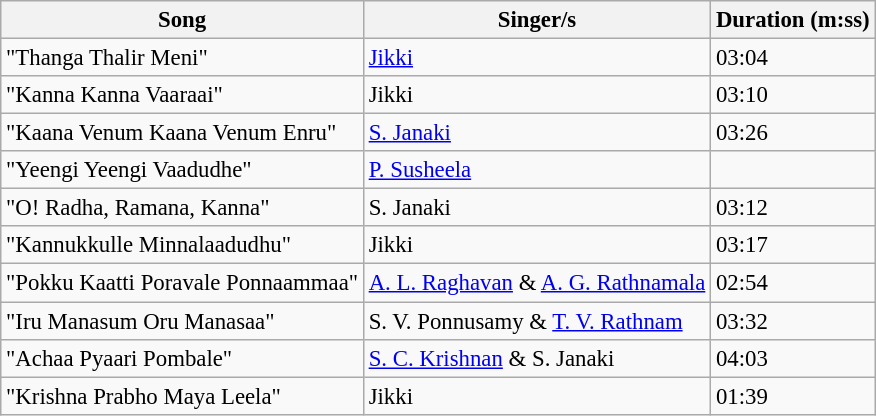<table class="wikitable" style="font-size:95%;">
<tr>
<th>Song</th>
<th>Singer/s</th>
<th>Duration (m:ss)</th>
</tr>
<tr>
<td>"Thanga Thalir Meni"</td>
<td><a href='#'>Jikki</a></td>
<td>03:04</td>
</tr>
<tr>
<td>"Kanna Kanna Vaaraai"</td>
<td>Jikki</td>
<td>03:10</td>
</tr>
<tr>
<td>"Kaana Venum Kaana Venum Enru"</td>
<td><a href='#'>S. Janaki</a></td>
<td>03:26</td>
</tr>
<tr>
<td>"Yeengi Yeengi Vaadudhe"</td>
<td><a href='#'>P. Susheela</a></td>
<td></td>
</tr>
<tr>
<td>"O! Radha, Ramana, Kanna"</td>
<td>S. Janaki</td>
<td>03:12</td>
</tr>
<tr>
<td>"Kannukkulle Minnalaadudhu"</td>
<td>Jikki</td>
<td>03:17</td>
</tr>
<tr>
<td>"Pokku Kaatti Poravale Ponnaammaa"</td>
<td><a href='#'>A. L. Raghavan</a> & <a href='#'>A. G. Rathnamala</a></td>
<td>02:54</td>
</tr>
<tr>
<td>"Iru Manasum Oru Manasaa"</td>
<td>S. V. Ponnusamy & <a href='#'>T. V. Rathnam</a></td>
<td>03:32</td>
</tr>
<tr>
<td>"Achaa Pyaari Pombale"</td>
<td><a href='#'>S. C. Krishnan</a> & S. Janaki</td>
<td>04:03</td>
</tr>
<tr>
<td>"Krishna Prabho Maya Leela"</td>
<td>Jikki</td>
<td>01:39</td>
</tr>
</table>
